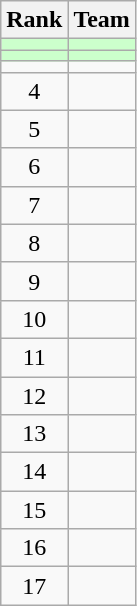<table class=wikitable style="text-align:center;">
<tr>
<th>Rank</th>
<th>Team</th>
</tr>
<tr bgcolor=#ccffcc>
<td></td>
<td align=left></td>
</tr>
<tr bgcolor=#ccffcc>
<td></td>
<td align=left></td>
</tr>
<tr>
<td></td>
<td align=left></td>
</tr>
<tr>
<td>4</td>
<td align=left></td>
</tr>
<tr>
<td>5</td>
<td align=left></td>
</tr>
<tr>
<td>6</td>
<td align=left></td>
</tr>
<tr>
<td>7</td>
<td align=left></td>
</tr>
<tr>
<td>8</td>
<td align=left></td>
</tr>
<tr>
<td>9</td>
<td align=left></td>
</tr>
<tr>
<td>10</td>
<td align=left></td>
</tr>
<tr>
<td>11</td>
<td align=left></td>
</tr>
<tr>
<td>12</td>
<td align=left></td>
</tr>
<tr>
<td>13</td>
<td align=left></td>
</tr>
<tr>
<td>14</td>
<td align=left></td>
</tr>
<tr>
<td>15</td>
<td align=left></td>
</tr>
<tr>
<td>16</td>
<td align=left></td>
</tr>
<tr>
<td>17</td>
<td align=left></td>
</tr>
</table>
